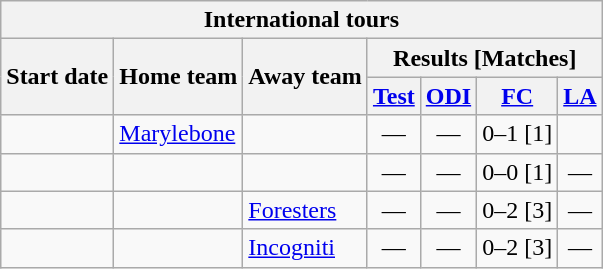<table class="wikitable">
<tr>
<th colspan="7">International tours</th>
</tr>
<tr>
<th rowspan="2">Start date</th>
<th rowspan="2">Home team</th>
<th rowspan="2">Away team</th>
<th colspan="4">Results [Matches]</th>
</tr>
<tr>
<th><a href='#'>Test</a></th>
<th><a href='#'>ODI</a></th>
<th><a href='#'>FC</a></th>
<th><a href='#'>LA</a></th>
</tr>
<tr>
<td><a href='#'></a></td>
<td><a href='#'>Marylebone</a></td>
<td></td>
<td ; style="text-align:center">—</td>
<td ; style="text-align:center">—</td>
<td>0–1 [1]</td>
</tr>
<tr>
<td><a href='#'></a></td>
<td></td>
<td></td>
<td ; style="text-align:center">—</td>
<td ; style="text-align:center">—</td>
<td>0–0 [1]</td>
<td ; style="text-align:center">—</td>
</tr>
<tr>
<td><a href='#'></a></td>
<td></td>
<td><a href='#'>Foresters</a></td>
<td ; style="text-align:center">—</td>
<td ; style="text-align:center">—</td>
<td>0–2 [3]</td>
<td ; style="text-align:center">—</td>
</tr>
<tr>
<td><a href='#'></a></td>
<td></td>
<td><a href='#'>Incogniti</a></td>
<td ; style="text-align:center">—</td>
<td ; style="text-align:center">—</td>
<td>0–2 [3]</td>
<td ; style="text-align:center">—</td>
</tr>
</table>
